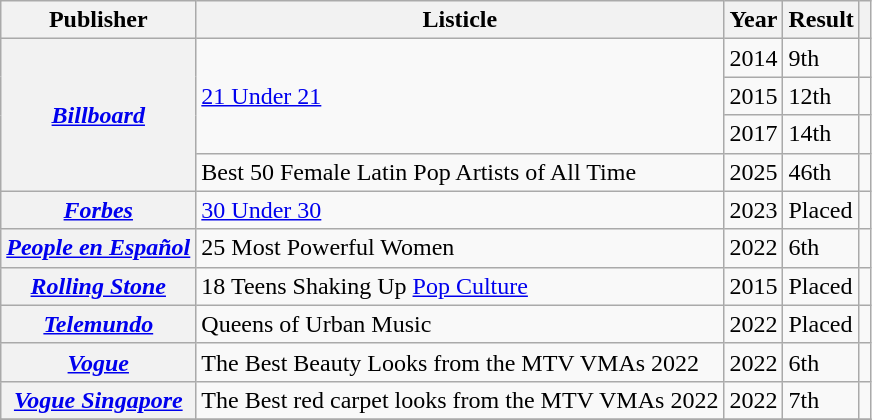<table class="wikitable plainrowheaders sortable" style="margin-right: 0;">
<tr>
<th scope="col">Publisher</th>
<th scope="col">Listicle</th>
<th scope="col">Year</th>
<th scope="col">Result</th>
<th scope="col" class="unsortable"></th>
</tr>
<tr>
<th rowspan="4" scope="row"><em><a href='#'>Billboard</a></em></th>
<td rowspan="3"><a href='#'>21 Under 21</a></td>
<td>2014</td>
<td>9th</td>
<td style="text-align:center;"></td>
</tr>
<tr>
<td>2015</td>
<td>12th</td>
<td style="text-align:center;"></td>
</tr>
<tr>
<td>2017</td>
<td>14th</td>
<td style="text-align:center;"></td>
</tr>
<tr>
<td>Best 50 Female Latin Pop Artists of All Time</td>
<td>2025</td>
<td>46th</td>
<td style="text-align:center;"></td>
</tr>
<tr>
<th rowspan="1" scope="row"><em><a href='#'>Forbes</a></em></th>
<td><a href='#'>30 Under 30</a></td>
<td>2023</td>
<td>Placed</td>
<td style="text-align:center;"></td>
</tr>
<tr>
<th scope="row"><em><a href='#'>People en Español</a></em></th>
<td>25 Most Powerful Women</td>
<td>2022</td>
<td>6th</td>
<td style="text-align:center;"></td>
</tr>
<tr>
<th scope="row"><em><a href='#'>Rolling Stone</a></em></th>
<td>18 Teens Shaking Up <a href='#'>Pop Culture</a></td>
<td>2015</td>
<td>Placed</td>
<td style="text-align:center;"></td>
</tr>
<tr>
<th rowspan="1" scope="row"><em><a href='#'>Telemundo</a></em></th>
<td>Queens of Urban Music</td>
<td>2022</td>
<td>Placed</td>
<td style="text-align:center;"></td>
</tr>
<tr>
<th rowspan="1" scope="row"><em><a href='#'>Vogue</a></em></th>
<td>The Best Beauty Looks from the MTV VMAs 2022</td>
<td>2022</td>
<td>6th</td>
<td style="text-align:center;"></td>
</tr>
<tr>
<th scope="row"><em><a href='#'>Vogue Singapore</a></em></th>
<td>The Best red carpet looks from the MTV VMAs 2022</td>
<td>2022</td>
<td>7th</td>
<td style="text-align:center;"></td>
</tr>
<tr>
</tr>
</table>
